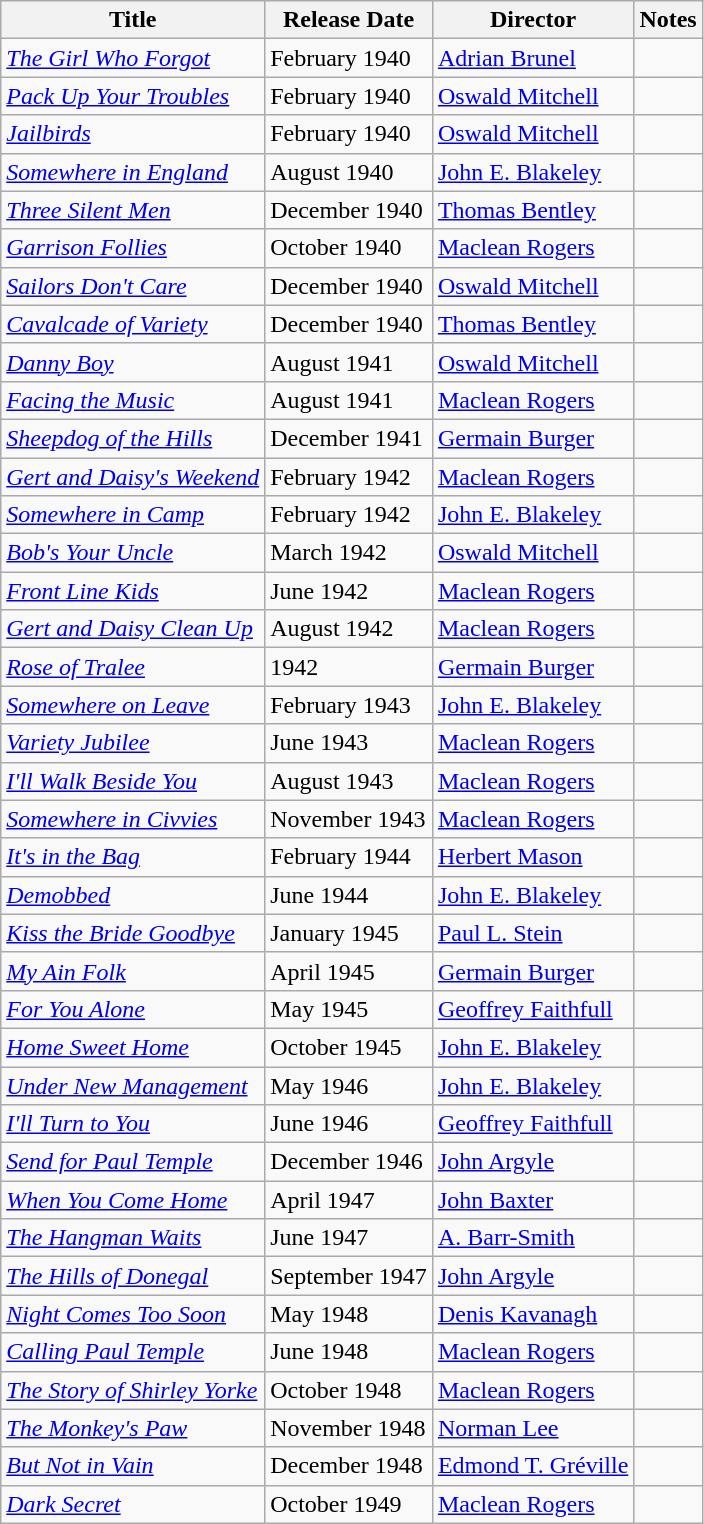<table class="wikitable sortable">
<tr>
<th>Title</th>
<th>Release Date</th>
<th>Director</th>
<th>Notes</th>
</tr>
<tr>
<td><em><a href='#'>The Girl Who Forgot</a></em></td>
<td>February 1940</td>
<td><a href='#'>Adrian Brunel</a></td>
<td></td>
</tr>
<tr>
<td><em><a href='#'>Pack Up Your Troubles</a></em></td>
<td>February 1940</td>
<td><a href='#'>Oswald Mitchell</a></td>
<td></td>
</tr>
<tr>
<td><em><a href='#'>Jailbirds</a></em></td>
<td>February 1940</td>
<td><a href='#'>Oswald Mitchell</a></td>
<td></td>
</tr>
<tr>
<td><em><a href='#'>Somewhere in England</a></em></td>
<td>August 1940</td>
<td><a href='#'>John E. Blakeley</a></td>
<td></td>
</tr>
<tr>
<td><em><a href='#'>Three Silent Men</a></em></td>
<td>December 1940</td>
<td><a href='#'>Thomas Bentley</a></td>
<td></td>
</tr>
<tr>
<td><em><a href='#'>Garrison Follies</a></em></td>
<td>October 1940</td>
<td><a href='#'>Maclean Rogers</a></td>
<td></td>
</tr>
<tr>
<td><em><a href='#'>Sailors Don't Care</a></em></td>
<td>December 1940</td>
<td><a href='#'>Oswald Mitchell</a></td>
<td></td>
</tr>
<tr>
<td><em><a href='#'>Cavalcade of Variety</a></em></td>
<td>December 1940</td>
<td><a href='#'>Thomas Bentley</a></td>
<td></td>
</tr>
<tr>
<td><em><a href='#'>Danny Boy</a></em></td>
<td>August 1941</td>
<td><a href='#'>Oswald Mitchell</a></td>
<td></td>
</tr>
<tr>
<td><em><a href='#'>Facing the Music</a></em></td>
<td>August 1941</td>
<td><a href='#'>Maclean Rogers</a></td>
<td></td>
</tr>
<tr>
<td><em><a href='#'>Sheepdog of the Hills</a></em></td>
<td>December 1941</td>
<td><a href='#'>Germain Burger</a></td>
<td></td>
</tr>
<tr>
<td><em><a href='#'>Gert and Daisy's Weekend</a></em></td>
<td>February 1942</td>
<td><a href='#'>Maclean Rogers</a></td>
<td></td>
</tr>
<tr>
<td><em><a href='#'>Somewhere in Camp</a></em></td>
<td>February 1942</td>
<td><a href='#'>John E. Blakeley</a></td>
<td></td>
</tr>
<tr>
<td><em><a href='#'>Bob's Your Uncle</a></em></td>
<td>March 1942</td>
<td><a href='#'>Oswald Mitchell</a></td>
<td></td>
</tr>
<tr>
<td><em><a href='#'>Front Line Kids</a></em></td>
<td>June 1942</td>
<td><a href='#'>Maclean Rogers</a></td>
<td></td>
</tr>
<tr>
<td><em><a href='#'>Gert and Daisy Clean Up</a></em></td>
<td>August 1942</td>
<td><a href='#'>Maclean Rogers</a></td>
<td></td>
</tr>
<tr>
<td><em><a href='#'>Rose of Tralee</a></em></td>
<td>1942</td>
<td><a href='#'>Germain Burger</a></td>
<td></td>
</tr>
<tr>
<td><em><a href='#'>Somewhere on Leave</a></em></td>
<td>February 1943</td>
<td><a href='#'>John E. Blakeley</a></td>
<td></td>
</tr>
<tr>
<td><em><a href='#'>Variety Jubilee</a></em></td>
<td>June 1943</td>
<td><a href='#'>Maclean Rogers</a></td>
<td></td>
</tr>
<tr>
<td><em><a href='#'>I'll Walk Beside You</a></em></td>
<td>August 1943</td>
<td><a href='#'>Maclean Rogers</a></td>
<td></td>
</tr>
<tr>
<td><em><a href='#'>Somewhere in Civvies</a></em></td>
<td>November 1943</td>
<td><a href='#'>Maclean Rogers</a></td>
<td></td>
</tr>
<tr>
<td><em><a href='#'>It's in the Bag</a></em></td>
<td>February 1944</td>
<td><a href='#'>Herbert Mason</a></td>
<td></td>
</tr>
<tr>
<td><em><a href='#'>Demobbed</a></em></td>
<td>June 1944</td>
<td><a href='#'>John E. Blakeley</a></td>
<td></td>
</tr>
<tr>
<td><em><a href='#'>Kiss the Bride Goodbye</a></em></td>
<td>January 1945</td>
<td><a href='#'>Paul L. Stein</a></td>
<td></td>
</tr>
<tr>
<td><em><a href='#'>My Ain Folk</a></em></td>
<td>April 1945</td>
<td><a href='#'>Germain Burger</a></td>
<td></td>
</tr>
<tr>
<td><em><a href='#'>For You Alone</a></em></td>
<td>May 1945</td>
<td><a href='#'>Geoffrey Faithfull</a></td>
<td></td>
</tr>
<tr>
<td><em><a href='#'>Home Sweet Home</a></em></td>
<td>October 1945</td>
<td><a href='#'>John E. Blakeley</a></td>
<td></td>
</tr>
<tr>
<td><em><a href='#'>Under New Management</a></em></td>
<td>May 1946</td>
<td><a href='#'>John E. Blakeley</a></td>
<td></td>
</tr>
<tr>
<td><em><a href='#'>I'll Turn to You</a></em></td>
<td>June 1946</td>
<td><a href='#'>Geoffrey Faithfull</a></td>
<td></td>
</tr>
<tr>
<td><em><a href='#'>Send for Paul Temple</a></em></td>
<td>December 1946</td>
<td><a href='#'>John Argyle</a></td>
<td></td>
</tr>
<tr>
<td><em><a href='#'>When You Come Home</a></em></td>
<td>April 1947</td>
<td><a href='#'>John Baxter</a></td>
<td></td>
</tr>
<tr>
<td><em><a href='#'>The Hangman Waits</a></em></td>
<td>June 1947</td>
<td><a href='#'>A. Barr-Smith</a></td>
<td></td>
</tr>
<tr>
<td><em><a href='#'>The Hills of Donegal</a></em></td>
<td>September 1947</td>
<td><a href='#'>John Argyle</a></td>
<td></td>
</tr>
<tr>
<td><em><a href='#'>Night Comes Too Soon</a></em></td>
<td>May 1948</td>
<td><a href='#'>Denis Kavanagh</a></td>
<td></td>
</tr>
<tr>
<td><em><a href='#'>Calling Paul Temple</a></em></td>
<td>June 1948</td>
<td><a href='#'>Maclean Rogers</a></td>
<td></td>
</tr>
<tr>
<td><em><a href='#'>The Story of Shirley Yorke</a></em></td>
<td>October 1948</td>
<td><a href='#'>Maclean Rogers</a></td>
<td></td>
</tr>
<tr>
<td><em><a href='#'>The Monkey's Paw</a></em></td>
<td>November 1948</td>
<td><a href='#'>Norman Lee</a></td>
<td></td>
</tr>
<tr>
<td><em><a href='#'>But Not in Vain</a></em></td>
<td>December 1948</td>
<td><a href='#'>Edmond T. Gréville</a></td>
<td></td>
</tr>
<tr>
<td><em><a href='#'>Dark Secret</a></em></td>
<td>October 1949</td>
<td><a href='#'>Maclean Rogers</a></td>
<td></td>
</tr>
</table>
